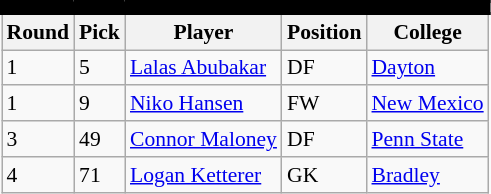<table class="wikitable sortable" style="text-align:center; font-size:90%; text-align:left;">
<tr style="border-spacing: 2px; border: 2px solid black;">
<td colspan="7" bgcolor="#000000" color="#000000" border="#FED000" align="center"><strong></strong></td>
</tr>
<tr>
<th><strong>Round</strong></th>
<th><strong>Pick</strong></th>
<th><strong>Player</strong></th>
<th><strong>Position</strong></th>
<th><strong>College</strong></th>
</tr>
<tr>
<td>1</td>
<td>5</td>
<td> <a href='#'>Lalas Abubakar</a></td>
<td>DF</td>
<td><a href='#'>Dayton</a></td>
</tr>
<tr>
<td>1</td>
<td>9</td>
<td> <a href='#'>Niko Hansen</a></td>
<td>FW</td>
<td><a href='#'>New Mexico</a></td>
</tr>
<tr>
<td>3</td>
<td>49</td>
<td> <a href='#'>Connor Maloney</a></td>
<td>DF</td>
<td><a href='#'>Penn State</a></td>
</tr>
<tr>
<td>4</td>
<td>71</td>
<td> <a href='#'>Logan Ketterer</a></td>
<td>GK</td>
<td><a href='#'>Bradley</a></td>
</tr>
</table>
